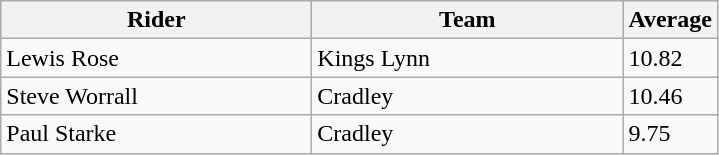<table class="wikitable" style="font-size: 100%">
<tr>
<th width=200>Rider</th>
<th width=200>Team</th>
<th width=40>Average</th>
</tr>
<tr>
<td align="left">Lewis Rose</td>
<td>Kings Lynn</td>
<td>10.82</td>
</tr>
<tr>
<td align="left">Steve Worrall</td>
<td>Cradley</td>
<td>10.46</td>
</tr>
<tr>
<td align="left">Paul Starke</td>
<td>Cradley</td>
<td>9.75</td>
</tr>
</table>
